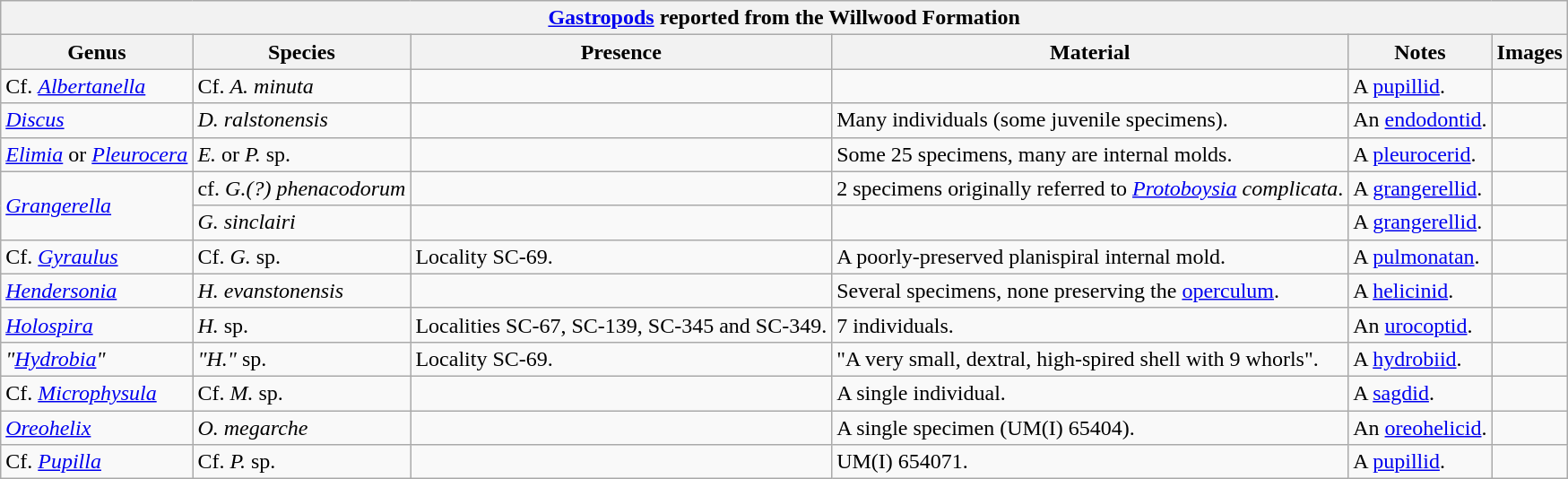<table class="wikitable" align="center">
<tr>
<th colspan="6" align="center"><strong><a href='#'>Gastropods</a> reported from the Willwood Formation</strong></th>
</tr>
<tr>
<th>Genus</th>
<th>Species</th>
<th>Presence</th>
<th><strong>Material</strong></th>
<th>Notes</th>
<th>Images</th>
</tr>
<tr>
<td>Cf. <em><a href='#'>Albertanella</a></em></td>
<td>Cf. <em>A. minuta</em></td>
<td></td>
<td></td>
<td>A <a href='#'>pupillid</a>.</td>
<td></td>
</tr>
<tr>
<td><em><a href='#'>Discus</a></em></td>
<td><em>D. ralstonensis</em></td>
<td></td>
<td>Many individuals (some juvenile specimens).</td>
<td>An <a href='#'>endodontid</a>.</td>
<td></td>
</tr>
<tr>
<td><em><a href='#'>Elimia</a></em> or <em><a href='#'>Pleurocera</a></em></td>
<td><em>E.</em> or <em>P.</em> sp.</td>
<td></td>
<td>Some 25 specimens, many are internal molds.</td>
<td>A <a href='#'>pleurocerid</a>.</td>
<td></td>
</tr>
<tr>
<td rowspan="2"><em><a href='#'>Grangerella</a></em></td>
<td>cf. <em>G.(?) phenacodorum</em></td>
<td></td>
<td>2 specimens originally referred to <em><a href='#'>Protoboysia</a> complicata</em>.</td>
<td>A <a href='#'>grangerellid</a>.</td>
<td></td>
</tr>
<tr>
<td><em>G. sinclairi</em></td>
<td></td>
<td></td>
<td>A <a href='#'>grangerellid</a>.</td>
<td></td>
</tr>
<tr>
<td>Cf. <em><a href='#'>Gyraulus</a></em></td>
<td>Cf. <em>G.</em> sp.</td>
<td>Locality SC-69.</td>
<td>A poorly-preserved planispiral internal mold.</td>
<td>A <a href='#'>pulmonatan</a>.</td>
<td></td>
</tr>
<tr>
<td><em><a href='#'>Hendersonia</a></em></td>
<td><em>H. evanstonensis</em></td>
<td></td>
<td>Several specimens, none preserving the <a href='#'>operculum</a>.</td>
<td>A <a href='#'>helicinid</a>.</td>
<td></td>
</tr>
<tr>
<td><em><a href='#'>Holospira</a></em></td>
<td><em>H.</em> sp.</td>
<td>Localities SC-67, SC-139, SC-345 and SC-349.</td>
<td>7 individuals.</td>
<td>An <a href='#'>urocoptid</a>.</td>
<td></td>
</tr>
<tr>
<td><em>"<a href='#'>Hydrobia</a>"</em></td>
<td><em>"H."</em> sp.</td>
<td>Locality SC-69.</td>
<td>"A very small, dextral, high-spired shell with 9 whorls".</td>
<td>A <a href='#'>hydrobiid</a>.</td>
<td></td>
</tr>
<tr>
<td>Cf. <em><a href='#'>Microphysula</a></em></td>
<td>Cf. <em>M.</em> sp.</td>
<td></td>
<td>A single individual.</td>
<td>A <a href='#'>sagdid</a>.</td>
<td></td>
</tr>
<tr>
<td><em><a href='#'>Oreohelix</a></em></td>
<td><em>O. megarche</em></td>
<td></td>
<td>A single specimen (UM(I) 65404).</td>
<td>An <a href='#'>oreohelicid</a>.</td>
<td></td>
</tr>
<tr>
<td>Cf. <em><a href='#'>Pupilla</a></em></td>
<td>Cf. <em>P.</em> sp.</td>
<td></td>
<td>UM(I) 654071.</td>
<td>A <a href='#'>pupillid</a>.</td>
<td></td>
</tr>
</table>
